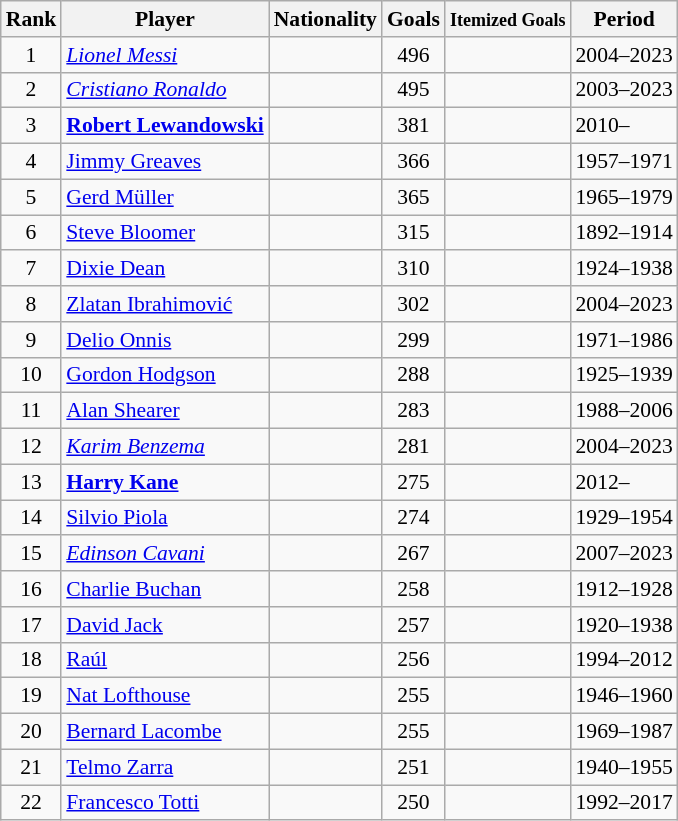<table class="wikitable sortable" style="text-align:left; font-size:90%">
<tr>
<th scope="col" style="text-align:center">Rank</th>
<th scope="col">Player</th>
<th scope="col">Nationality</th>
<th scope="col">Goals</th>
<th scope="col"><small>Itemized Goals</small></th>
<th scope="col">Period</th>
</tr>
<tr>
<td scope="row" style="text-align:center">1</td>
<td data-sort-value="Messi"><em><a href='#'>Lionel Messi</a></em></td>
<td></td>
<td style="text-align:center">496</td>
<td style="font-size:85%; text-align:left; vertical-align: middle" data-sort-value="496"><br><span></span> <span> </span></td>
<td>2004–2023</td>
</tr>
<tr>
<td scope="row" style="text-align:center">2</td>
<td data-sort-value="Cristiano"><em><a href='#'>Cristiano Ronaldo</a></em></td>
<td></td>
<td style="text-align:center">495</td>
<td style="font-size:85%; text-align:left; vertical-align: middle" data-sort-value="495"><br><span></span> <span></span> <span> </span></td>
<td>2003–2023</td>
</tr>
<tr>
<td scope="row" style="text-align:center">3</td>
<td data-sort-value="Lewandowski"><strong><a href='#'>Robert Lewandowski</a></strong></td>
<td></td>
<td style="text-align:center">381</td>
<td style="font-size:85%; text-align:left; vertical-align: middle" data-sort-value="381"><br><span></span> <span></span></td>
<td>2010–</td>
</tr>
<tr>
<td scope="row" style="text-align:center">4</td>
<td data-sort-value="Jimmy Greaves"><a href='#'>Jimmy Greaves</a></td>
<td></td>
<td style="text-align:center">366</td>
<td style="font-size:85%; text-align:left; vertical-align: middle" data-sort-value="366"><br><span></span> <span> </span></td>
<td>1957–1971</td>
</tr>
<tr>
<td scope="row" style="text-align:center">5</td>
<td data-sort-value="Gerd Müller"><a href='#'>Gerd Müller</a></td>
<td></td>
<td style="text-align:center">365</td>
<td style="font-size:85%; text-align:left; vertical-align: middle" data-sort-value="365"><br><span></span></td>
<td>1965–1979</td>
</tr>
<tr>
<td scope="row" style="text-align:center">6</td>
<td data-sort-value="Steve Bloomer"><a href='#'>Steve Bloomer</a></td>
<td></td>
<td style="text-align:center">315</td>
<td style="font-size:85%; text-align:left; vertical-align: middle" data-sort-value="315"><br><span></span></td>
<td>1892–1914</td>
</tr>
<tr>
<td scope="row" style="text-align:center">7</td>
<td data-sort-value="Dixie Dean"><a href='#'>Dixie Dean</a></td>
<td></td>
<td style="text-align:center">310</td>
<td style="font-size:85%; text-align:left; vertical-align: middle" data-sort-value="310"><br><span></span></td>
<td>1924–1938</td>
</tr>
<tr>
<td scope="row" style="text-align:center">8</td>
<td data-sort-value="Ibrahimovic"><a href='#'>Zlatan Ibrahimović</a></td>
<td></td>
<td style="text-align:center">302</td>
<td style="font-size:85%; text-align:left; vertical-align: middle" data-sort-value="302"><br><span> </span> <span></span> <span> </span> <span></span></td>
<td>2004–2023</td>
</tr>
<tr>
<td scope="row" style="text-align:center">9</td>
<td data-sort-value="Delio Onnis"><a href='#'>Delio Onnis</a></td>
<td></td>
<td style="text-align:center">299</td>
<td style="font-size:85%; text-align:left; vertical-align: middle" data-sort-value="299"><br><span> </span></td>
<td>1971–1986</td>
</tr>
<tr>
<td scope="row" style="text-align:center">10</td>
<td data-sort-value="Gordon Hodgson"><a href='#'>Gordon Hodgson</a></td>
<td></td>
<td style="text-align:center">288</td>
<td style="font-size:85%; text-align:left; vertical-align: middle" data-sort-value="288"><br><span></span></td>
<td>1925–1939</td>
</tr>
<tr>
<td scope="row" style="text-align:center">11</td>
<td data-sort-value="Alan Shearer"><a href='#'>Alan Shearer</a></td>
<td></td>
<td style="text-align:center">283</td>
<td style="font-size:85%; text-align:left; vertical-align: middle" data-sort-value="283"><br><span></span></td>
<td>1988–2006</td>
</tr>
<tr>
<td scope="row" style="text-align:center">12</td>
<td data-sort-value="Karim Benzema"><em><a href='#'>Karim Benzema</a></em></td>
<td></td>
<td style="text-align:center">281</td>
<td style="font-size:85%; text-align:left; vertical-align: middle" data-sort-value="288"><br><span> </span> <span></span></td>
<td>2004–2023</td>
</tr>
<tr>
<td scope="row" style="text-align:center">13</td>
<td data-sort-value="Harry Kane"><strong><a href='#'>Harry Kane</a></strong></td>
<td></td>
<td style="text-align:center">275</td>
<td style="font-size:85%; text-align:left; vertical-align: middle" data-sort-value="275"><br><span></span> <span></span></td>
<td>2012–</td>
</tr>
<tr>
<td scope="row" style="text-align:center">14</td>
<td data-sort-value="Silvio Piola"><a href='#'>Silvio Piola</a></td>
<td></td>
<td style="text-align:center">274</td>
<td style="font-size:85%; text-align:left; vertical-align: middle" data-sort-value="274"><br><span></span></td>
<td>1929–1954</td>
</tr>
<tr>
<td scope="row" style="text-align:center">15</td>
<td data-sort-value="Edinson Cavani"><em><a href='#'>Edinson Cavani</a></em></td>
<td></td>
<td style="text-align:center">267</td>
<td style="font-size:85%; text-align:left; vertical-align: middle" data-sort-value="267"><br><span> </span> <span> </span> <span></span> <span></span></td>
<td>2007–2023</td>
</tr>
<tr>
<td scope="row" style="text-align:center">16</td>
<td data-sort-value="Charlie Buchan"><a href='#'>Charlie Buchan</a></td>
<td></td>
<td style="text-align:center">258</td>
<td style="font-size:85%; text-align:left; vertical-align: middle" data-sort-value="258"><br><span></span></td>
<td>1912–1928</td>
</tr>
<tr>
<td scope="row" style="text-align:center">17</td>
<td data-sort-value="David Jack"><a href='#'>David Jack</a></td>
<td></td>
<td style="text-align:center">257</td>
<td style="font-size:85%; text-align:left; vertical-align: middle" data-sort-value="257"><br><span></span></td>
<td>1920–1938</td>
</tr>
<tr>
<td scope="row" style="text-align:center">18</td>
<td data-sort-value="Raúl"><a href='#'>Raúl</a></td>
<td></td>
<td style="text-align:center">256</td>
<td style="font-size:85%; text-align:left; vertical-align: middle" data-sort-value="256"><br><span></span> <span></span></td>
<td>1994–2012</td>
</tr>
<tr>
<td scope="row" style="text-align:center">19</td>
<td data-sort-value="Nat Lofthouse"><a href='#'>Nat Lofthouse</a></td>
<td></td>
<td style="text-align:center">255</td>
<td style="font-size:85%; text-align:left; vertical-align: middle" data-sort-value="255"><br><span></span></td>
<td>1946–1960</td>
</tr>
<tr>
<td scope="row" style="text-align:center">20</td>
<td data-sort-value="Bernard Lacombe"><a href='#'>Bernard Lacombe</a></td>
<td></td>
<td style="text-align:center">255</td>
<td style="font-size:85%; text-align:left; vertical-align: middle" data-sort-value="255"><br><span> </span></td>
<td>1969–1987</td>
</tr>
<tr>
<td scope="row" style="text-align:center">21</td>
<td data-sort-value="Telmo Zarra"><a href='#'>Telmo Zarra</a></td>
<td></td>
<td style="text-align:center">251</td>
<td style="font-size:85%; text-align:left; vertical-align: middle" data-sort-value="251"><br><span></span></td>
<td>1940–1955</td>
</tr>
<tr>
<td scope="row" style="text-align:center">22</td>
<td data-sort-value="Francesco Totti"><a href='#'>Francesco Totti</a></td>
<td></td>
<td style="text-align:center">250</td>
<td style="font-size:85%; text-align:left; vertical-align: middle" data-sort-value="250"><br><span></span></td>
<td>1992–2017</td>
</tr>
</table>
